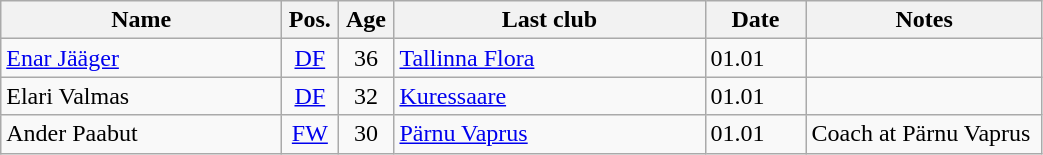<table class="wikitable collapsed">
<tr>
<th width=180px>Name</th>
<th width= 30px>Pos.</th>
<th width= 30px>Age</th>
<th width=200px>Last club</th>
<th width= 60px>Date</th>
<th width=150px>Notes</th>
</tr>
<tr>
<td><a href='#'>Enar Jääger</a></td>
<td align=center><a href='#'>DF</a></td>
<td align=center>36</td>
<td><a href='#'>Tallinna Flora</a></td>
<td>01.01</td>
<td></td>
</tr>
<tr>
<td>Elari Valmas</td>
<td align=center><a href='#'>DF</a></td>
<td align=center>32</td>
<td><a href='#'>Kuressaare</a></td>
<td>01.01</td>
<td></td>
</tr>
<tr>
<td>Ander Paabut</td>
<td align=center><a href='#'>FW</a></td>
<td align=center>30</td>
<td><a href='#'>Pärnu Vaprus</a></td>
<td>01.01</td>
<td>Coach at Pärnu Vaprus</td>
</tr>
</table>
